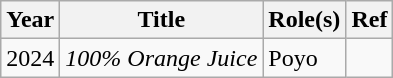<table class="wikitable">
<tr>
<th>Year</th>
<th>Title</th>
<th>Role(s)</th>
<th>Ref</th>
</tr>
<tr>
<td>2024</td>
<td><em>100% Orange Juice</em></td>
<td>Poyo</td>
<td></td>
</tr>
</table>
